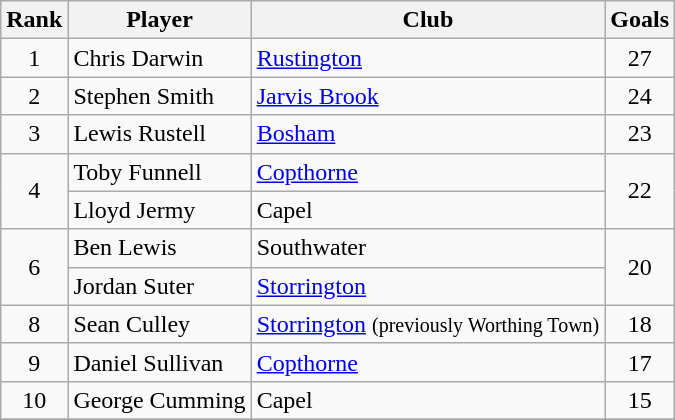<table class="wikitable" style="text-align:center">
<tr>
<th>Rank</th>
<th>Player</th>
<th>Club</th>
<th>Goals</th>
</tr>
<tr>
<td>1</td>
<td align="left">Chris Darwin</td>
<td align="left"><a href='#'>Rustington</a></td>
<td>27</td>
</tr>
<tr>
<td>2</td>
<td align="left">Stephen Smith</td>
<td align="left"><a href='#'>Jarvis Brook</a></td>
<td>24</td>
</tr>
<tr>
<td>3</td>
<td align="left">Lewis Rustell</td>
<td align="left"><a href='#'>Bosham</a></td>
<td>23</td>
</tr>
<tr>
<td rowspan="2">4</td>
<td align="left">Toby Funnell</td>
<td align="left"><a href='#'>Copthorne</a></td>
<td rowspan="2">22</td>
</tr>
<tr>
<td align="left">Lloyd Jermy</td>
<td align="left">Capel</td>
</tr>
<tr>
<td rowspan="2">6</td>
<td align="left">Ben Lewis</td>
<td align="left">Southwater</td>
<td rowspan="2">20</td>
</tr>
<tr>
<td align="left">Jordan Suter</td>
<td align="left"><a href='#'>Storrington</a></td>
</tr>
<tr>
<td>8</td>
<td align="left">Sean Culley</td>
<td align="left"><a href='#'>Storrington</a> <small>(previously Worthing Town)</small></td>
<td>18</td>
</tr>
<tr>
<td>9</td>
<td align="left">Daniel Sullivan</td>
<td align="left"><a href='#'>Copthorne</a></td>
<td>17</td>
</tr>
<tr>
<td>10</td>
<td align="left">George Cumming</td>
<td align="left">Capel</td>
<td>15</td>
</tr>
<tr>
</tr>
</table>
